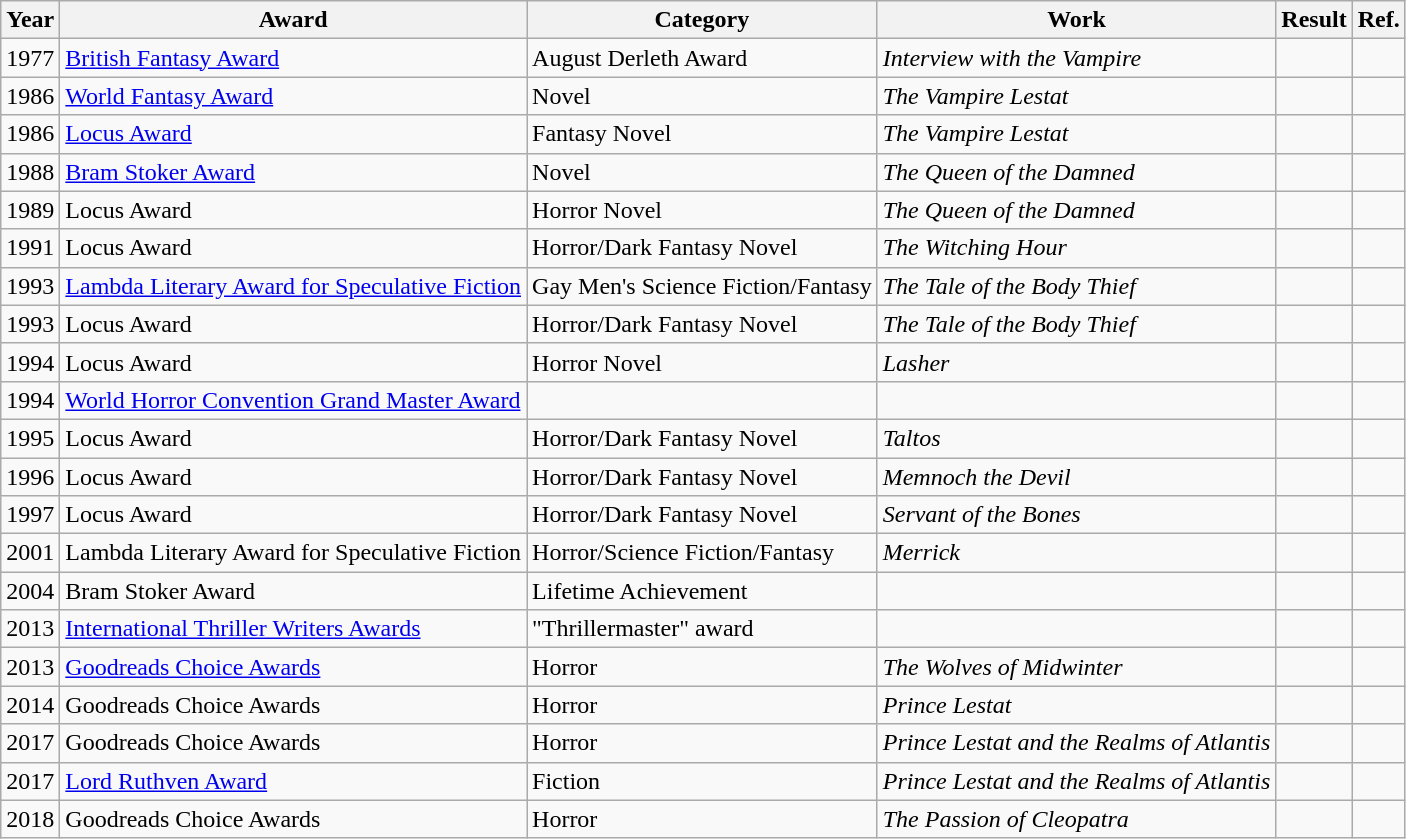<table class="wikitable">
<tr>
<th>Year</th>
<th>Award</th>
<th>Category</th>
<th>Work</th>
<th>Result</th>
<th>Ref.</th>
</tr>
<tr>
<td>1977</td>
<td><a href='#'>British Fantasy Award</a></td>
<td>August Derleth Award</td>
<td><em>Interview with the Vampire</em></td>
<td></td>
<td></td>
</tr>
<tr>
<td>1986</td>
<td><a href='#'>World Fantasy Award</a></td>
<td>Novel</td>
<td><em>The Vampire Lestat</em></td>
<td></td>
<td></td>
</tr>
<tr>
<td>1986</td>
<td><a href='#'>Locus Award</a></td>
<td>Fantasy Novel</td>
<td><em>The Vampire Lestat</em></td>
<td></td>
<td></td>
</tr>
<tr>
<td>1988</td>
<td><a href='#'>Bram Stoker Award</a></td>
<td>Novel</td>
<td><em>The Queen of the Damned</em></td>
<td></td>
<td></td>
</tr>
<tr>
<td>1989</td>
<td>Locus Award</td>
<td>Horror Novel</td>
<td><em>The Queen of the Damned</em></td>
<td></td>
<td></td>
</tr>
<tr>
<td>1991</td>
<td>Locus Award</td>
<td>Horror/Dark Fantasy Novel</td>
<td><em>The Witching Hour</em></td>
<td></td>
<td></td>
</tr>
<tr>
<td>1993</td>
<td><a href='#'>Lambda Literary Award for Speculative Fiction</a></td>
<td>Gay Men's Science Fiction/Fantasy</td>
<td><em>The Tale of the Body Thief</em></td>
<td></td>
<td></td>
</tr>
<tr>
<td>1993</td>
<td>Locus Award</td>
<td>Horror/Dark Fantasy Novel</td>
<td><em>The Tale of the Body Thief</em></td>
<td></td>
<td></td>
</tr>
<tr>
<td>1994</td>
<td>Locus Award</td>
<td>Horror Novel</td>
<td><em>Lasher</em></td>
<td></td>
<td></td>
</tr>
<tr>
<td>1994</td>
<td><a href='#'>World Horror Convention Grand Master Award</a></td>
<td></td>
<td></td>
<td></td>
<td></td>
</tr>
<tr>
<td>1995</td>
<td>Locus Award</td>
<td>Horror/Dark Fantasy Novel</td>
<td><em>Taltos</em></td>
<td></td>
<td></td>
</tr>
<tr>
<td>1996</td>
<td>Locus Award</td>
<td>Horror/Dark Fantasy Novel</td>
<td><em>Memnoch the Devil</em></td>
<td></td>
<td></td>
</tr>
<tr>
<td>1997</td>
<td>Locus Award</td>
<td>Horror/Dark Fantasy Novel</td>
<td><em>Servant of the Bones</em></td>
<td></td>
<td></td>
</tr>
<tr>
<td>2001</td>
<td>Lambda Literary Award for Speculative Fiction</td>
<td>Horror/Science Fiction/Fantasy</td>
<td><em>Merrick</em></td>
<td></td>
<td></td>
</tr>
<tr>
<td>2004</td>
<td>Bram Stoker Award</td>
<td>Lifetime Achievement</td>
<td></td>
<td></td>
<td></td>
</tr>
<tr>
<td>2013</td>
<td><a href='#'>International Thriller Writers Awards</a></td>
<td>"Thrillermaster" award</td>
<td></td>
<td></td>
<td></td>
</tr>
<tr>
<td>2013</td>
<td><a href='#'>Goodreads Choice Awards</a></td>
<td>Horror</td>
<td><em>The Wolves of Midwinter</em></td>
<td></td>
<td></td>
</tr>
<tr>
<td>2014</td>
<td>Goodreads Choice Awards</td>
<td>Horror</td>
<td><em>Prince Lestat</em></td>
<td></td>
<td></td>
</tr>
<tr>
<td>2017</td>
<td>Goodreads Choice Awards</td>
<td>Horror</td>
<td><em>Prince Lestat and the Realms of Atlantis</em></td>
<td></td>
<td></td>
</tr>
<tr>
<td>2017</td>
<td><a href='#'>Lord Ruthven Award</a></td>
<td>Fiction</td>
<td><em>Prince Lestat and the Realms of Atlantis</em></td>
<td></td>
<td></td>
</tr>
<tr>
<td>2018</td>
<td>Goodreads Choice Awards</td>
<td>Horror</td>
<td><em>The Passion of Cleopatra</em></td>
<td></td>
<td></td>
</tr>
</table>
